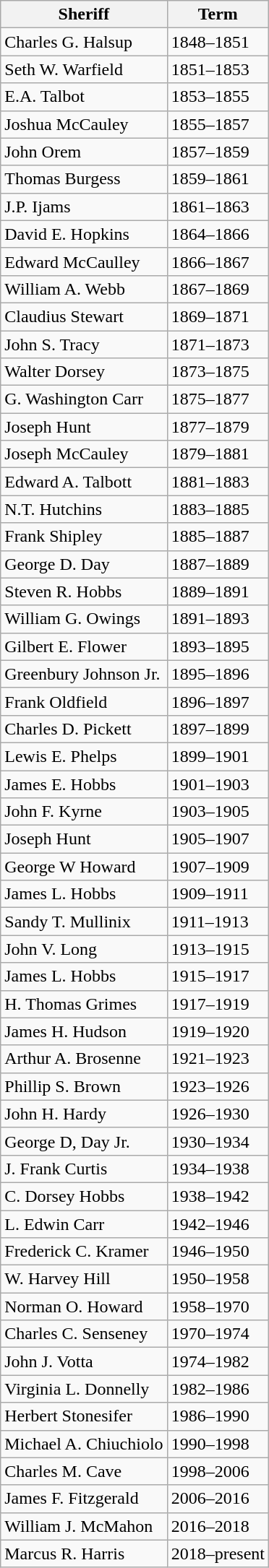<table class="wikitable">
<tr>
<th>Sheriff</th>
<th>Term</th>
</tr>
<tr>
<td>Charles G. Halsup</td>
<td>1848–1851</td>
</tr>
<tr>
<td>Seth W. Warfield</td>
<td>1851–1853</td>
</tr>
<tr>
<td>E.A. Talbot</td>
<td>1853–1855</td>
</tr>
<tr>
<td>Joshua McCauley</td>
<td>1855–1857</td>
</tr>
<tr>
<td>John Orem</td>
<td>1857–1859</td>
</tr>
<tr>
<td>Thomas Burgess</td>
<td>1859–1861</td>
</tr>
<tr>
<td>J.P. Ijams</td>
<td>1861–1863</td>
</tr>
<tr>
<td>David E. Hopkins</td>
<td>1864–1866</td>
</tr>
<tr>
<td>Edward McCaulley</td>
<td>1866–1867</td>
</tr>
<tr>
<td>William A. Webb</td>
<td>1867–1869</td>
</tr>
<tr>
<td>Claudius Stewart</td>
<td>1869–1871</td>
</tr>
<tr>
<td>John S. Tracy</td>
<td>1871–1873</td>
</tr>
<tr>
<td>Walter Dorsey</td>
<td>1873–1875</td>
</tr>
<tr>
<td>G. Washington Carr</td>
<td>1875–1877</td>
</tr>
<tr>
<td>Joseph Hunt</td>
<td>1877–1879</td>
</tr>
<tr>
<td>Joseph McCauley</td>
<td>1879–1881</td>
</tr>
<tr>
<td>Edward A. Talbott</td>
<td>1881–1883</td>
</tr>
<tr>
<td>N.T. Hutchins</td>
<td>1883–1885</td>
</tr>
<tr>
<td>Frank Shipley</td>
<td>1885–1887</td>
</tr>
<tr>
<td>George D. Day</td>
<td>1887–1889</td>
</tr>
<tr>
<td>Steven R. Hobbs</td>
<td>1889–1891</td>
</tr>
<tr>
<td>William G. Owings</td>
<td>1891–1893</td>
</tr>
<tr>
<td>Gilbert E. Flower</td>
<td>1893–1895</td>
</tr>
<tr>
<td>Greenbury Johnson Jr.</td>
<td>1895–1896</td>
</tr>
<tr>
<td>Frank Oldfield</td>
<td>1896–1897</td>
</tr>
<tr>
<td>Charles D. Pickett</td>
<td>1897–1899</td>
</tr>
<tr>
<td>Lewis E. Phelps</td>
<td>1899–1901</td>
</tr>
<tr>
<td>James E. Hobbs</td>
<td>1901–1903</td>
</tr>
<tr>
<td>John F. Kyrne</td>
<td>1903–1905</td>
</tr>
<tr>
<td>Joseph Hunt</td>
<td>1905–1907</td>
</tr>
<tr>
<td>George W Howard</td>
<td>1907–1909</td>
</tr>
<tr>
<td>James L. Hobbs</td>
<td>1909–1911</td>
</tr>
<tr>
<td>Sandy T. Mullinix</td>
<td>1911–1913</td>
</tr>
<tr>
<td>John V. Long</td>
<td>1913–1915</td>
</tr>
<tr>
<td>James L. Hobbs</td>
<td>1915–1917</td>
</tr>
<tr>
<td>H. Thomas Grimes</td>
<td>1917–1919</td>
</tr>
<tr>
<td>James H. Hudson</td>
<td>1919–1920</td>
</tr>
<tr>
<td>Arthur A. Brosenne</td>
<td>1921–1923</td>
</tr>
<tr>
<td>Phillip S. Brown</td>
<td>1923–1926</td>
</tr>
<tr>
<td>John H. Hardy</td>
<td>1926–1930</td>
</tr>
<tr>
<td>George D, Day Jr.</td>
<td>1930–1934</td>
</tr>
<tr>
<td>J. Frank Curtis</td>
<td>1934–1938</td>
</tr>
<tr>
<td>C. Dorsey Hobbs</td>
<td>1938–1942</td>
</tr>
<tr>
<td>L. Edwin Carr</td>
<td>1942–1946</td>
</tr>
<tr>
<td>Frederick C. Kramer</td>
<td>1946–1950</td>
</tr>
<tr>
<td>W. Harvey Hill</td>
<td>1950–1958</td>
</tr>
<tr>
<td>Norman O. Howard</td>
<td>1958–1970</td>
</tr>
<tr>
<td>Charles C. Senseney</td>
<td>1970–1974</td>
</tr>
<tr>
<td>John J. Votta</td>
<td>1974–1982</td>
</tr>
<tr>
<td>Virginia L. Donnelly</td>
<td>1982–1986</td>
</tr>
<tr>
<td>Herbert Stonesifer</td>
<td>1986–1990</td>
</tr>
<tr>
<td>Michael A. Chiuchiolo</td>
<td>1990–1998</td>
</tr>
<tr>
<td>Charles M. Cave</td>
<td>1998–2006</td>
</tr>
<tr>
<td>James F. Fitzgerald</td>
<td>2006–2016</td>
</tr>
<tr>
<td>William J. McMahon</td>
<td>2016–2018</td>
</tr>
<tr>
<td>Marcus R. Harris</td>
<td>2018–present</td>
</tr>
</table>
